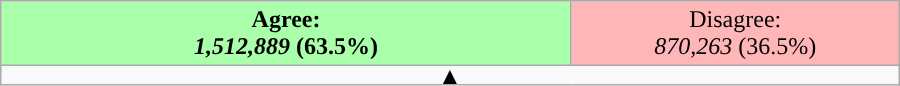<table class="wikitable sortable" style="width:600px; text-align:center;">
<tr>
<td style="width:63.5%; background:#AAFFAA;"><strong>Agree:</strong> <br><strong><em>1,512,889</em></strong> <strong>(63.5%)</strong></td>
<td style="width:36.5%; background:#ffb6b6">Disagree: <br> <em>870,263</em> (36.5%)</td>
</tr>
<tr>
<td colspan=4 style="text-align: center; line-height: 32.1%;"><strong>▲</strong></td>
</tr>
</table>
